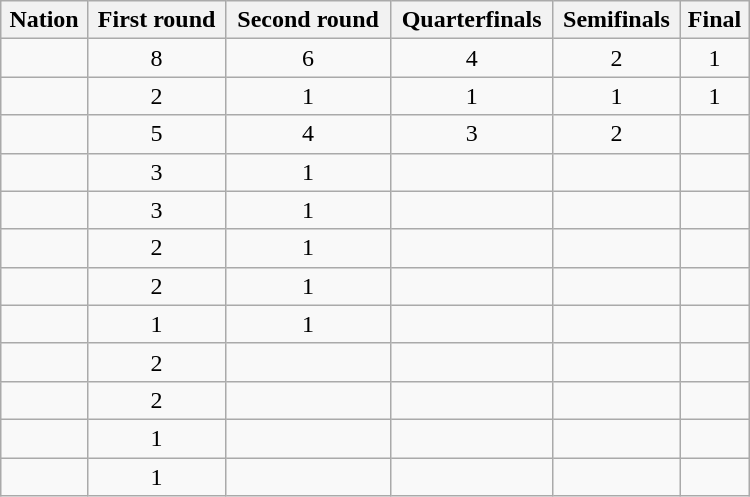<table class="wikitable sortable" style="text-align: center; width:500px ">
<tr>
<th>Nation</th>
<th>First round</th>
<th>Second round</th>
<th>Quarterfinals</th>
<th>Semifinals</th>
<th>Final</th>
</tr>
<tr>
<td></td>
<td>8</td>
<td>6</td>
<td>4</td>
<td>2</td>
<td>1</td>
</tr>
<tr>
<td></td>
<td>2</td>
<td>1</td>
<td>1</td>
<td>1</td>
<td>1</td>
</tr>
<tr>
<td></td>
<td>5</td>
<td>4</td>
<td>3</td>
<td>2</td>
<td></td>
</tr>
<tr>
<td></td>
<td>3</td>
<td>1</td>
<td></td>
<td></td>
<td></td>
</tr>
<tr>
<td></td>
<td>3</td>
<td>1</td>
<td></td>
<td></td>
<td></td>
</tr>
<tr>
<td></td>
<td>2</td>
<td>1</td>
<td></td>
<td></td>
<td></td>
</tr>
<tr>
<td></td>
<td>2</td>
<td>1</td>
<td></td>
<td></td>
<td></td>
</tr>
<tr>
<td></td>
<td>1</td>
<td>1</td>
<td></td>
<td></td>
<td></td>
</tr>
<tr>
<td></td>
<td>2</td>
<td></td>
<td></td>
<td></td>
<td></td>
</tr>
<tr>
<td></td>
<td>2</td>
<td></td>
<td></td>
<td></td>
<td></td>
</tr>
<tr>
<td></td>
<td>1</td>
<td></td>
<td></td>
<td></td>
<td></td>
</tr>
<tr>
<td></td>
<td>1</td>
<td></td>
<td></td>
<td></td>
<td></td>
</tr>
</table>
